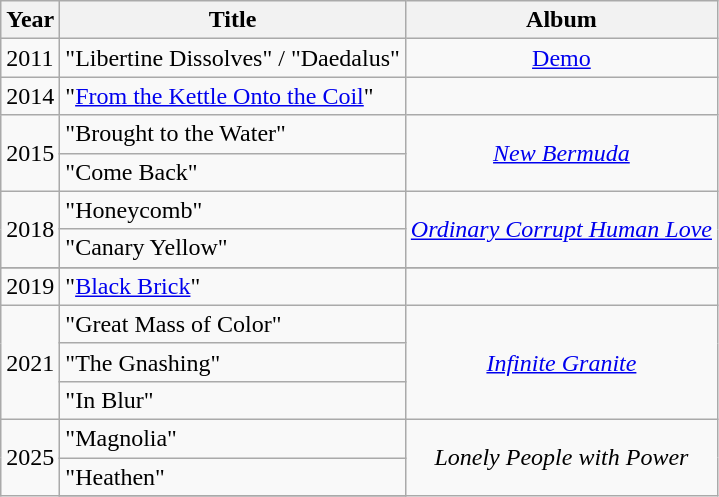<table class="wikitable">
<tr>
<th>Year</th>
<th>Title</th>
<th>Album</th>
</tr>
<tr>
<td>2011</td>
<td>"Libertine Dissolves" / "Daedalus"</td>
<td style="text-align:center;"><a href='#'>Demo</a></td>
</tr>
<tr>
<td>2014</td>
<td>"<a href='#'>From the Kettle Onto the Coil</a>"</td>
<td></td>
</tr>
<tr>
<td rowspan=2>2015</td>
<td>"Brought to the Water"</td>
<td rowspan=2 style="text-align:center;"><em><a href='#'>New Bermuda</a></em></td>
</tr>
<tr>
<td>"Come Back"</td>
</tr>
<tr>
<td rowspan=2>2018</td>
<td>"Honeycomb"</td>
<td rowspan=2 style="text-align:center;"><em><a href='#'>Ordinary Corrupt Human Love</a></em></td>
</tr>
<tr>
<td>"Canary Yellow"</td>
</tr>
<tr>
</tr>
<tr>
<td>2019</td>
<td>"<a href='#'>Black Brick</a>"</td>
<td></td>
</tr>
<tr>
<td rowspan=3>2021</td>
<td>"Great Mass of Color"</td>
<td rowspan=3 style="text-align:center;"><em><a href='#'>Infinite Granite</a></em></td>
</tr>
<tr>
<td>"The Gnashing"</td>
</tr>
<tr>
<td>"In Blur"</td>
</tr>
<tr>
<td rowspan=3>2025</td>
<td>"Magnolia"</td>
<td rowspan=3 style="text-align:center;"><em>Lonely People with Power</em></td>
</tr>
<tr>
<td>"Heathen"</td>
</tr>
<tr>
</tr>
</table>
